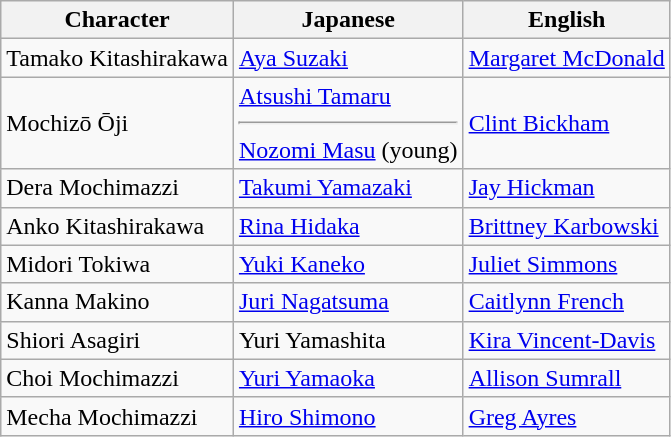<table class="wikitable">
<tr>
<th>Character</th>
<th>Japanese</th>
<th>English</th>
</tr>
<tr>
<td>Tamako Kitashirakawa</td>
<td><a href='#'>Aya Suzaki</a></td>
<td><a href='#'>Margaret McDonald</a></td>
</tr>
<tr>
<td>Mochizō Ōji</td>
<td><a href='#'>Atsushi Tamaru</a><hr><a href='#'>Nozomi Masu</a> (young)</td>
<td><a href='#'>Clint Bickham</a></td>
</tr>
<tr>
<td>Dera Mochimazzi</td>
<td><a href='#'>Takumi Yamazaki</a></td>
<td><a href='#'>Jay Hickman</a></td>
</tr>
<tr>
<td>Anko Kitashirakawa</td>
<td><a href='#'>Rina Hidaka</a></td>
<td><a href='#'>Brittney Karbowski</a></td>
</tr>
<tr>
<td>Midori Tokiwa</td>
<td><a href='#'>Yuki Kaneko</a></td>
<td><a href='#'>Juliet Simmons</a></td>
</tr>
<tr>
<td>Kanna Makino</td>
<td><a href='#'>Juri Nagatsuma</a></td>
<td><a href='#'>Caitlynn French</a></td>
</tr>
<tr>
<td>Shiori Asagiri</td>
<td>Yuri Yamashita</td>
<td><a href='#'>Kira Vincent-Davis</a></td>
</tr>
<tr>
<td>Choi Mochimazzi</td>
<td><a href='#'>Yuri Yamaoka</a></td>
<td><a href='#'>Allison Sumrall</a></td>
</tr>
<tr>
<td>Mecha Mochimazzi</td>
<td><a href='#'>Hiro Shimono</a></td>
<td><a href='#'>Greg Ayres</a></td>
</tr>
</table>
